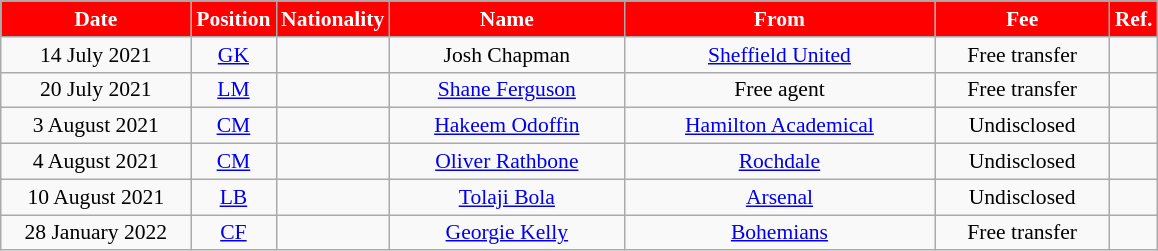<table class="wikitable"  style="text-align:center; font-size:90%; ">
<tr>
<th style="background:red;color:white; width:120px;">Date</th>
<th style="background:red;color:white; width:50px;">Position</th>
<th style="background:red;color:white; width:50px;">Nationality</th>
<th style="background:red;color:white; width:150px;">Name</th>
<th style="background:red;color:white; width:200px;">From</th>
<th style="background:red;color:white; width:110px;">Fee</th>
<th style="background:red;color:white; width:25px;">Ref.</th>
</tr>
<tr>
<td>14 July 2021</td>
<td><a href='#'>GK</a></td>
<td></td>
<td>Josh Chapman</td>
<td> <a href='#'>Sheffield United</a></td>
<td>Free transfer</td>
<td></td>
</tr>
<tr>
<td>20 July 2021</td>
<td><a href='#'>LM</a></td>
<td></td>
<td><a href='#'>Shane Ferguson</a></td>
<td>Free agent</td>
<td>Free transfer</td>
<td></td>
</tr>
<tr>
<td>3 August 2021</td>
<td><a href='#'>CM</a></td>
<td></td>
<td><a href='#'>Hakeem Odoffin</a></td>
<td> <a href='#'>Hamilton Academical</a></td>
<td>Undisclosed</td>
<td></td>
</tr>
<tr>
<td>4 August 2021</td>
<td><a href='#'>CM</a></td>
<td></td>
<td><a href='#'>Oliver Rathbone</a></td>
<td> <a href='#'>Rochdale</a></td>
<td>Undisclosed</td>
<td></td>
</tr>
<tr>
<td>10 August 2021</td>
<td><a href='#'>LB</a></td>
<td></td>
<td><a href='#'>Tolaji Bola</a></td>
<td> <a href='#'>Arsenal</a></td>
<td>Undisclosed</td>
<td></td>
</tr>
<tr>
<td>28 January 2022</td>
<td><a href='#'>CF</a></td>
<td></td>
<td><a href='#'>Georgie Kelly</a></td>
<td> <a href='#'>Bohemians</a></td>
<td>Free transfer</td>
<td></td>
</tr>
</table>
